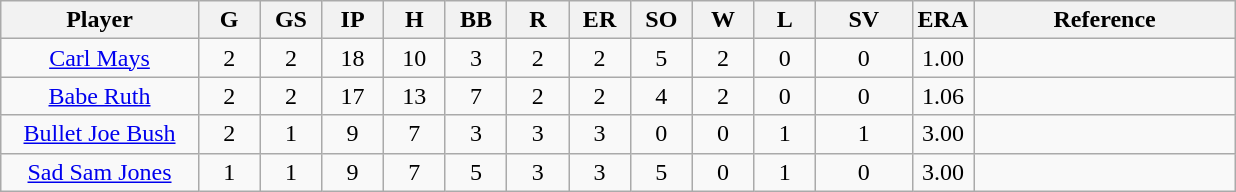<table class="wikitable sortable" style="text-align:center">
<tr>
<th width="16%">Player</th>
<th width="5%">G</th>
<th width="5%">GS</th>
<th width="5%">IP</th>
<th width="5%">H</th>
<th width="5%">BB</th>
<th width="5%">R</th>
<th width="5%">ER</th>
<th width="5%">SO</th>
<th width="5%">W</th>
<th width="5%">L</th>
<th>SV</th>
<th width="5%">ERA</th>
<th>Reference</th>
</tr>
<tr>
<td><a href='#'>Carl Mays</a></td>
<td>2</td>
<td>2</td>
<td>18</td>
<td>10</td>
<td>3</td>
<td>2</td>
<td>2</td>
<td>5</td>
<td>2</td>
<td>0</td>
<td>0</td>
<td>1.00</td>
<td></td>
</tr>
<tr>
<td><a href='#'>Babe Ruth</a></td>
<td>2</td>
<td>2</td>
<td>17</td>
<td>13</td>
<td>7</td>
<td>2</td>
<td>2</td>
<td>4</td>
<td>2</td>
<td>0</td>
<td>0</td>
<td>1.06</td>
<td></td>
</tr>
<tr>
<td><a href='#'>Bullet Joe Bush</a></td>
<td>2</td>
<td>1</td>
<td>9</td>
<td>7</td>
<td>3</td>
<td>3</td>
<td>3</td>
<td>0</td>
<td>0</td>
<td>1</td>
<td>1</td>
<td>3.00</td>
<td></td>
</tr>
<tr>
<td><a href='#'>Sad Sam Jones</a></td>
<td>1</td>
<td>1</td>
<td>9</td>
<td>7</td>
<td>5</td>
<td>3</td>
<td>3</td>
<td>5</td>
<td>0</td>
<td>1</td>
<td>0</td>
<td>3.00</td>
<td></td>
</tr>
</table>
